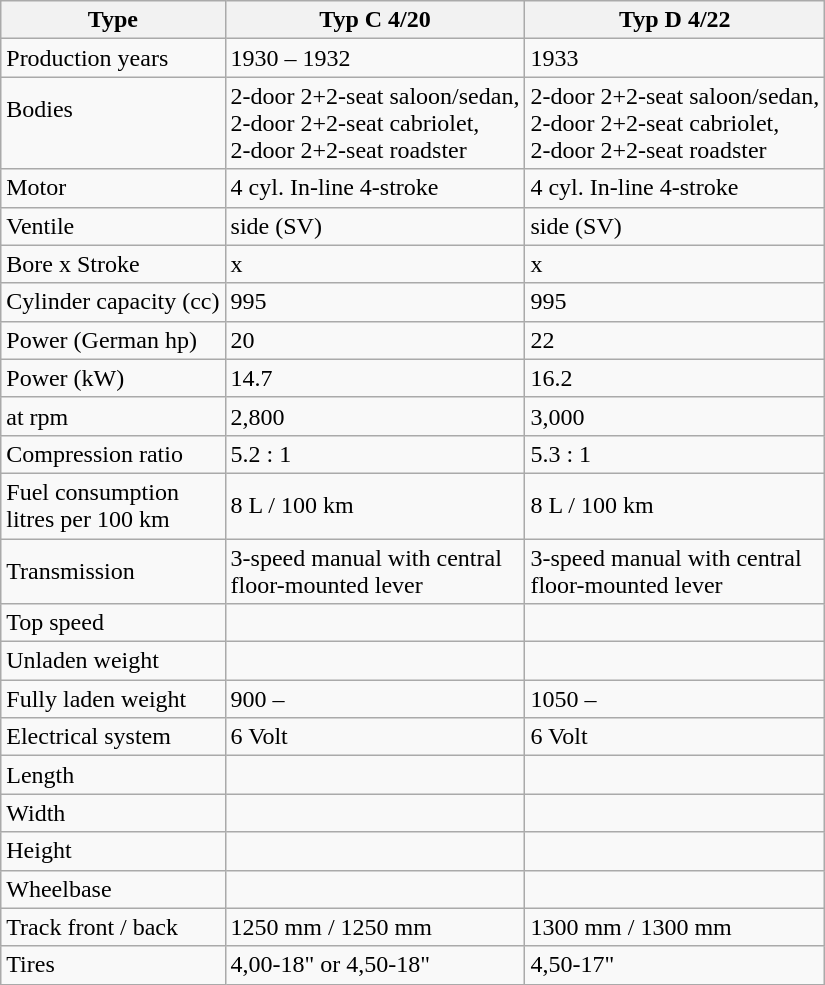<table class="wikitable">
<tr>
<th>Type</th>
<th>Typ C 4/20</th>
<th>Typ D 4/22</th>
</tr>
<tr>
<td>Production years</td>
<td>1930 – 1932</td>
<td>1933</td>
</tr>
<tr>
<td>Bodies<br><br></td>
<td>2-door 2+2-seat saloon/sedan,<br> 2-door 2+2-seat cabriolet,<br> 2-door 2+2-seat roadster</td>
<td>2-door 2+2-seat saloon/sedan,<br> 2-door 2+2-seat cabriolet,<br> 2-door 2+2-seat roadster</td>
</tr>
<tr>
<td>Motor</td>
<td>4 cyl. In-line 4-stroke</td>
<td>4 cyl. In-line 4-stroke</td>
</tr>
<tr>
<td>Ventile</td>
<td>side (SV)</td>
<td>side (SV)</td>
</tr>
<tr>
<td>Bore x Stroke</td>
<td> x </td>
<td> x </td>
</tr>
<tr>
<td>Cylinder capacity (cc)</td>
<td>995</td>
<td>995</td>
</tr>
<tr>
<td>Power (German hp)</td>
<td>20</td>
<td>22</td>
</tr>
<tr>
<td>Power (kW)</td>
<td>14.7</td>
<td>16.2</td>
</tr>
<tr>
<td>at rpm</td>
<td>2,800</td>
<td>3,000</td>
</tr>
<tr>
<td>Compression ratio</td>
<td>5.2 : 1</td>
<td>5.3 : 1</td>
</tr>
<tr>
<td>Fuel consumption<br>litres per 100 km</td>
<td>8 L / 100 km</td>
<td>8 L / 100 km</td>
</tr>
<tr>
<td>Transmission</td>
<td>3-speed manual with central <br>floor-mounted lever</td>
<td>3-speed manual with central <br>floor-mounted lever</td>
</tr>
<tr>
<td>Top speed</td>
<td></td>
<td></td>
</tr>
<tr>
<td>Unladen weight</td>
<td></td>
<td></td>
</tr>
<tr>
<td>Fully laden weight</td>
<td>900 – </td>
<td>1050 – </td>
</tr>
<tr>
<td>Electrical system</td>
<td>6 Volt</td>
<td>6 Volt</td>
</tr>
<tr>
<td>Length</td>
<td></td>
<td></td>
</tr>
<tr>
<td>Width</td>
<td></td>
<td></td>
</tr>
<tr>
<td>Height</td>
<td></td>
<td></td>
</tr>
<tr>
<td>Wheelbase</td>
<td></td>
<td></td>
</tr>
<tr>
<td>Track front / back</td>
<td>1250 mm / 1250 mm</td>
<td>1300 mm / 1300 mm</td>
</tr>
<tr>
<td>Tires</td>
<td>4,00-18" or 4,50-18"</td>
<td>4,50-17"</td>
</tr>
</table>
